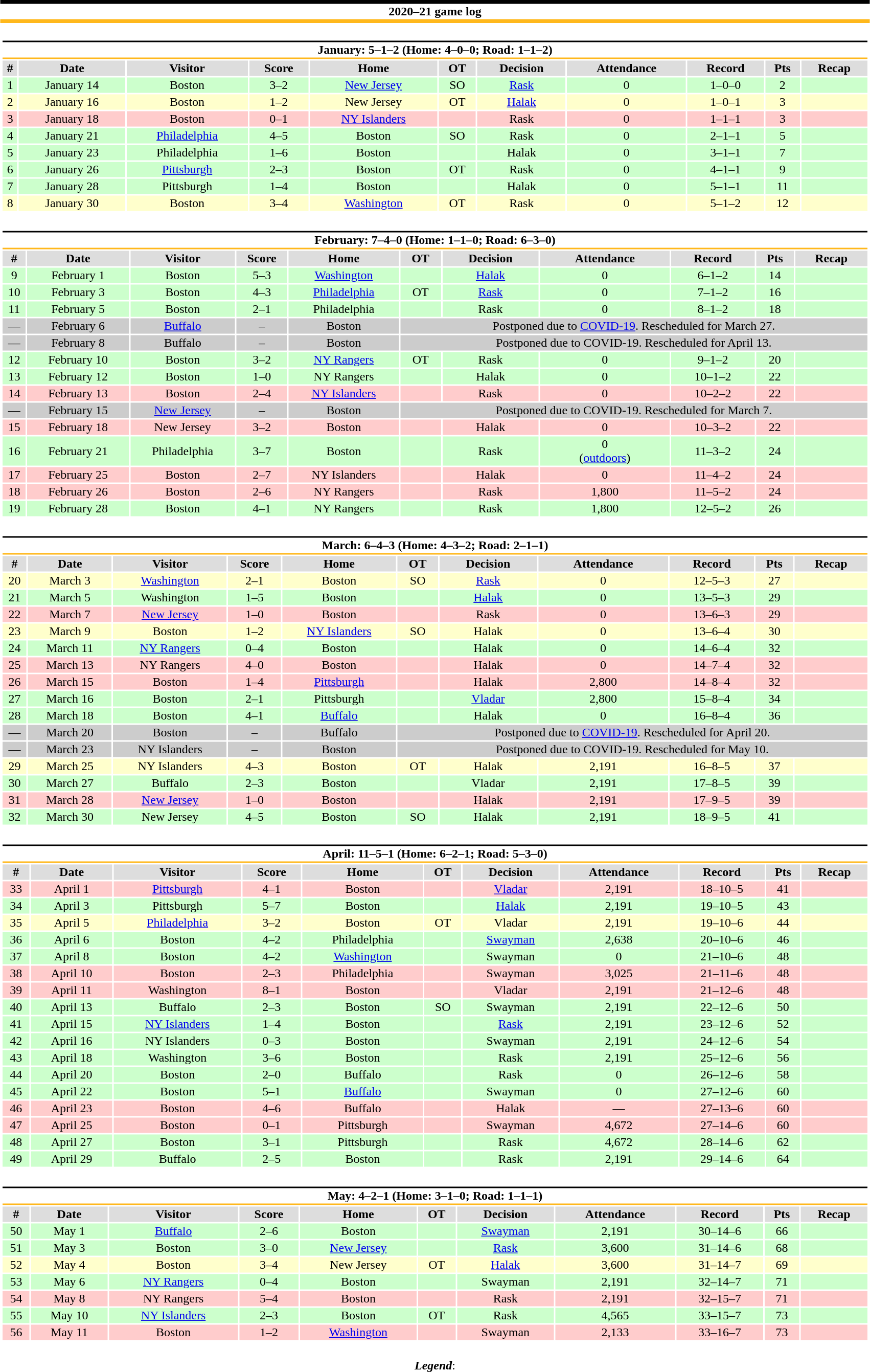<table class="toccolours" style="width:90%; clear:both; margin:1.5em auto; text-align:center;">
<tr>
<th colspan="11" style="background:#FFFFFF; border-top:#010101 5px solid; border-bottom:#FFB81C 5px solid;">2020–21 game log</th>
</tr>
<tr>
<td colspan="11"><br><table class="toccolours collapsible collapsed" style="width:100%;">
<tr>
<th colspan="11" style="background:#FFFFFF; border-top:#010101 2px solid; border-bottom:#FFB81C 2px solid;">January: 5–1–2 (Home: 4–0–0; Road: 1–1–2)</th>
</tr>
<tr style="background:#ddd;">
<th>#</th>
<th>Date</th>
<th>Visitor</th>
<th>Score</th>
<th>Home</th>
<th>OT</th>
<th>Decision</th>
<th>Attendance</th>
<th>Record</th>
<th>Pts</th>
<th>Recap</th>
</tr>
<tr style="background:#cfc;">
<td>1</td>
<td>January 14</td>
<td>Boston</td>
<td>3–2</td>
<td><a href='#'>New Jersey</a></td>
<td>SO</td>
<td><a href='#'>Rask</a></td>
<td>0</td>
<td>1–0–0</td>
<td>2</td>
<td></td>
</tr>
<tr style="background:#ffc;">
<td>2</td>
<td>January 16</td>
<td>Boston</td>
<td>1–2</td>
<td>New Jersey</td>
<td>OT</td>
<td><a href='#'>Halak</a></td>
<td>0</td>
<td>1–0–1</td>
<td>3</td>
<td></td>
</tr>
<tr style="background:#fcc;">
<td>3</td>
<td>January 18</td>
<td>Boston</td>
<td>0–1</td>
<td><a href='#'>NY Islanders</a></td>
<td></td>
<td>Rask</td>
<td>0</td>
<td>1–1–1</td>
<td>3</td>
<td></td>
</tr>
<tr style="background:#cfc;">
<td>4</td>
<td>January 21</td>
<td><a href='#'>Philadelphia</a></td>
<td>4–5</td>
<td>Boston</td>
<td>SO</td>
<td>Rask</td>
<td>0</td>
<td>2–1–1</td>
<td>5</td>
<td></td>
</tr>
<tr style="background:#cfc;">
<td>5</td>
<td>January 23</td>
<td>Philadelphia</td>
<td>1–6</td>
<td>Boston</td>
<td></td>
<td>Halak</td>
<td>0</td>
<td>3–1–1</td>
<td>7</td>
<td></td>
</tr>
<tr style="background:#cfc;">
<td>6</td>
<td>January 26</td>
<td><a href='#'>Pittsburgh</a></td>
<td>2–3</td>
<td>Boston</td>
<td>OT</td>
<td>Rask</td>
<td>0</td>
<td>4–1–1</td>
<td>9</td>
<td></td>
</tr>
<tr style="background:#cfc;">
<td>7</td>
<td>January 28</td>
<td>Pittsburgh</td>
<td>1–4</td>
<td>Boston</td>
<td></td>
<td>Halak</td>
<td>0</td>
<td>5–1–1</td>
<td>11</td>
<td></td>
</tr>
<tr style="background:#ffc;">
<td>8</td>
<td>January 30</td>
<td>Boston</td>
<td>3–4</td>
<td><a href='#'>Washington</a></td>
<td>OT</td>
<td>Rask</td>
<td>0</td>
<td>5–1–2</td>
<td>12</td>
<td></td>
</tr>
</table>
</td>
</tr>
<tr>
<td colspan="11"><br><table class="toccolours collapsible collapsed" style="width:100%;">
<tr>
<th colspan="11" style="background:#FFFFFF; border-top:#010101 2px solid; border-bottom:#FFB81C 2px solid;">February: 7–4–0 (Home: 1–1–0; Road: 6–3–0)</th>
</tr>
<tr style="background:#ddd;">
<th>#</th>
<th>Date</th>
<th>Visitor</th>
<th>Score</th>
<th>Home</th>
<th>OT</th>
<th>Decision</th>
<th>Attendance</th>
<th>Record</th>
<th>Pts</th>
<th>Recap</th>
</tr>
<tr style="background:#cfc;">
<td>9</td>
<td>February 1</td>
<td>Boston</td>
<td>5–3</td>
<td><a href='#'>Washington</a></td>
<td></td>
<td><a href='#'>Halak</a></td>
<td>0</td>
<td>6–1–2</td>
<td>14</td>
<td></td>
</tr>
<tr style="background:#cfc;">
<td>10</td>
<td>February 3</td>
<td>Boston</td>
<td>4–3</td>
<td><a href='#'>Philadelphia</a></td>
<td>OT</td>
<td><a href='#'>Rask</a></td>
<td>0</td>
<td>7–1–2</td>
<td>16</td>
<td></td>
</tr>
<tr style="background:#cfc;">
<td>11</td>
<td>February 5</td>
<td>Boston</td>
<td>2–1</td>
<td>Philadelphia</td>
<td></td>
<td>Rask</td>
<td>0</td>
<td>8–1–2</td>
<td>18</td>
<td></td>
</tr>
<tr style="background:#ccc;">
<td>—</td>
<td>February 6</td>
<td><a href='#'>Buffalo</a></td>
<td>–</td>
<td>Boston</td>
<td colspan="6">Postponed due to <a href='#'>COVID-19</a>. Rescheduled for March 27.</td>
</tr>
<tr style="background:#ccc;">
<td>—</td>
<td>February 8</td>
<td>Buffalo</td>
<td>–</td>
<td>Boston</td>
<td colspan="6">Postponed due to COVID-19. Rescheduled for April 13.</td>
</tr>
<tr style="background:#cfc;">
<td>12</td>
<td>February 10</td>
<td>Boston</td>
<td>3–2</td>
<td><a href='#'>NY Rangers</a></td>
<td>OT</td>
<td>Rask</td>
<td>0</td>
<td>9–1–2</td>
<td>20</td>
<td></td>
</tr>
<tr style="background:#cfc;">
<td>13</td>
<td>February 12</td>
<td>Boston</td>
<td>1–0</td>
<td>NY Rangers</td>
<td></td>
<td>Halak</td>
<td>0</td>
<td>10–1–2</td>
<td>22</td>
<td></td>
</tr>
<tr style="background:#fcc;">
<td>14</td>
<td>February 13</td>
<td>Boston</td>
<td>2–4</td>
<td><a href='#'>NY Islanders</a></td>
<td></td>
<td>Rask</td>
<td>0</td>
<td>10–2–2</td>
<td>22</td>
<td></td>
</tr>
<tr style="background:#ccc;">
<td>—</td>
<td>February 15</td>
<td><a href='#'>New Jersey</a></td>
<td>–</td>
<td>Boston</td>
<td colspan="6">Postponed due to COVID-19. Rescheduled for March 7.</td>
</tr>
<tr style="background:#fcc;">
<td>15</td>
<td>February 18</td>
<td>New Jersey</td>
<td>3–2</td>
<td>Boston</td>
<td></td>
<td>Halak</td>
<td>0</td>
<td>10–3–2</td>
<td>22</td>
<td></td>
</tr>
<tr style="background:#cfc;">
<td>16</td>
<td>February 21</td>
<td>Philadelphia</td>
<td>3–7</td>
<td>Boston</td>
<td></td>
<td>Rask</td>
<td>0<br>(<a href='#'>outdoors</a>)</td>
<td>11–3–2</td>
<td>24</td>
<td></td>
</tr>
<tr style="background:#fcc;">
<td>17</td>
<td>February 25</td>
<td>Boston</td>
<td>2–7</td>
<td>NY Islanders</td>
<td></td>
<td>Halak</td>
<td>0</td>
<td>11–4–2</td>
<td>24</td>
<td></td>
</tr>
<tr style="background:#fcc;">
<td>18</td>
<td>February 26</td>
<td>Boston</td>
<td>2–6</td>
<td>NY Rangers</td>
<td></td>
<td>Rask</td>
<td>1,800</td>
<td>11–5–2</td>
<td>24</td>
<td></td>
</tr>
<tr style="background:#cfc;">
<td>19</td>
<td>February 28</td>
<td>Boston</td>
<td>4–1</td>
<td>NY Rangers</td>
<td></td>
<td>Rask</td>
<td>1,800</td>
<td>12–5–2</td>
<td>26</td>
<td></td>
</tr>
</table>
</td>
</tr>
<tr>
<td colspan="11"><br><table class="toccolours collapsible collapsed" style="width:100%;">
<tr>
<th colspan="11" style="background:#FFFFFF; border-top:#010101 2px solid; border-bottom:#FFB81C 2px solid;">March: 6–4–3 (Home: 4–3–2; Road: 2–1–1)</th>
</tr>
<tr style="background:#ddd;">
<th>#</th>
<th>Date</th>
<th>Visitor</th>
<th>Score</th>
<th>Home</th>
<th>OT</th>
<th>Decision</th>
<th>Attendance</th>
<th>Record</th>
<th>Pts</th>
<th>Recap</th>
</tr>
<tr style="background:#ffc;">
<td>20</td>
<td>March 3</td>
<td><a href='#'>Washington</a></td>
<td>2–1</td>
<td>Boston</td>
<td>SO</td>
<td><a href='#'>Rask</a></td>
<td>0</td>
<td>12–5–3</td>
<td>27</td>
<td></td>
</tr>
<tr style="background:#cfc;">
<td>21</td>
<td>March 5</td>
<td>Washington</td>
<td>1–5</td>
<td>Boston</td>
<td></td>
<td><a href='#'>Halak</a></td>
<td>0</td>
<td>13–5–3</td>
<td>29</td>
<td></td>
</tr>
<tr style="background:#fcc;">
<td>22</td>
<td>March 7</td>
<td><a href='#'>New Jersey</a></td>
<td>1–0</td>
<td>Boston</td>
<td></td>
<td>Rask</td>
<td>0</td>
<td>13–6–3</td>
<td>29</td>
<td></td>
</tr>
<tr style="background:#ffc;">
<td>23</td>
<td>March 9</td>
<td>Boston</td>
<td>1–2</td>
<td><a href='#'>NY Islanders</a></td>
<td>SO</td>
<td>Halak</td>
<td>0</td>
<td>13–6–4</td>
<td>30</td>
<td></td>
</tr>
<tr style="background:#cfc;">
<td>24</td>
<td>March 11</td>
<td><a href='#'>NY Rangers</a></td>
<td>0–4</td>
<td>Boston</td>
<td></td>
<td>Halak</td>
<td>0</td>
<td>14–6–4</td>
<td>32</td>
<td></td>
</tr>
<tr style="background:#fcc;">
<td>25</td>
<td>March 13</td>
<td>NY Rangers</td>
<td>4–0</td>
<td>Boston</td>
<td></td>
<td>Halak</td>
<td>0</td>
<td>14–7–4</td>
<td>32</td>
<td></td>
</tr>
<tr style="background:#fcc;">
<td>26</td>
<td>March 15</td>
<td>Boston</td>
<td>1–4</td>
<td><a href='#'>Pittsburgh</a></td>
<td></td>
<td>Halak</td>
<td>2,800</td>
<td>14–8–4</td>
<td>32</td>
<td></td>
</tr>
<tr style="background:#cfc;">
<td>27</td>
<td>March 16</td>
<td>Boston</td>
<td>2–1</td>
<td>Pittsburgh</td>
<td></td>
<td><a href='#'>Vladar</a></td>
<td>2,800</td>
<td>15–8–4</td>
<td>34</td>
<td></td>
</tr>
<tr style="background:#cfc;">
<td>28</td>
<td>March 18</td>
<td>Boston</td>
<td>4–1</td>
<td><a href='#'>Buffalo</a></td>
<td></td>
<td>Halak</td>
<td>0</td>
<td>16–8–4</td>
<td>36</td>
<td></td>
</tr>
<tr style="background:#ccc;">
<td>—</td>
<td>March 20</td>
<td>Boston</td>
<td>–</td>
<td>Buffalo</td>
<td colspan="6">Postponed due to <a href='#'>COVID-19</a>. Rescheduled for April 20.</td>
</tr>
<tr style="background:#ccc;">
<td>—</td>
<td>March 23</td>
<td>NY Islanders</td>
<td>–</td>
<td>Boston</td>
<td colspan="6">Postponed due to COVID-19. Rescheduled for May 10.</td>
</tr>
<tr style="background:#ffc;">
<td>29</td>
<td>March 25</td>
<td>NY Islanders</td>
<td>4–3</td>
<td>Boston</td>
<td>OT</td>
<td>Halak</td>
<td>2,191</td>
<td>16–8–5</td>
<td>37</td>
<td></td>
</tr>
<tr style="background:#cfc;">
<td>30</td>
<td>March 27</td>
<td>Buffalo</td>
<td>2–3</td>
<td>Boston</td>
<td></td>
<td>Vladar</td>
<td>2,191</td>
<td>17–8–5</td>
<td>39</td>
<td></td>
</tr>
<tr style="background:#fcc;">
<td>31</td>
<td>March 28</td>
<td><a href='#'>New Jersey</a></td>
<td>1–0</td>
<td>Boston</td>
<td></td>
<td>Halak</td>
<td>2,191</td>
<td>17–9–5</td>
<td>39</td>
<td></td>
</tr>
<tr style="background:#cfc;">
<td>32</td>
<td>March 30</td>
<td>New Jersey</td>
<td>4–5</td>
<td>Boston</td>
<td>SO</td>
<td>Halak</td>
<td>2,191</td>
<td>18–9–5</td>
<td>41</td>
<td></td>
</tr>
</table>
</td>
</tr>
<tr>
<td colspan="11"><br><table class="toccolours collapsible collapsed" style="width:100%;">
<tr>
<th colspan="11" style="background:#FFFFFF; border-top:#010101 2px solid; border-bottom:#FFB81C 2px solid;">April: 11–5–1 (Home: 6–2–1; Road: 5–3–0)</th>
</tr>
<tr style="background:#ddd;">
<th>#</th>
<th>Date</th>
<th>Visitor</th>
<th>Score</th>
<th>Home</th>
<th>OT</th>
<th>Decision</th>
<th>Attendance</th>
<th>Record</th>
<th>Pts</th>
<th>Recap</th>
</tr>
<tr style="background:#fcc;">
<td>33</td>
<td>April 1</td>
<td><a href='#'>Pittsburgh</a></td>
<td>4–1</td>
<td>Boston</td>
<td></td>
<td><a href='#'>Vladar</a></td>
<td>2,191</td>
<td>18–10–5</td>
<td>41</td>
<td></td>
</tr>
<tr style="background:#cfc;">
<td>34</td>
<td>April 3</td>
<td>Pittsburgh</td>
<td>5–7</td>
<td>Boston</td>
<td></td>
<td><a href='#'>Halak</a></td>
<td>2,191</td>
<td>19–10–5</td>
<td>43</td>
<td></td>
</tr>
<tr style="background:#ffc;">
<td>35</td>
<td>April 5</td>
<td><a href='#'>Philadelphia</a></td>
<td>3–2</td>
<td>Boston</td>
<td>OT</td>
<td>Vladar</td>
<td>2,191</td>
<td>19–10–6</td>
<td>44</td>
<td></td>
</tr>
<tr style="background:#cfc;">
<td>36</td>
<td>April 6</td>
<td>Boston</td>
<td>4–2</td>
<td>Philadelphia</td>
<td></td>
<td><a href='#'>Swayman</a></td>
<td>2,638</td>
<td>20–10–6</td>
<td>46</td>
<td></td>
</tr>
<tr style="background:#cfc;">
<td>37</td>
<td>April 8</td>
<td>Boston</td>
<td>4–2</td>
<td><a href='#'>Washington</a></td>
<td></td>
<td>Swayman</td>
<td>0</td>
<td>21–10–6</td>
<td>48</td>
<td></td>
</tr>
<tr style="background:#fcc;">
<td>38</td>
<td>April 10</td>
<td>Boston</td>
<td>2–3</td>
<td>Philadelphia</td>
<td></td>
<td>Swayman</td>
<td>3,025</td>
<td>21–11–6</td>
<td>48</td>
<td></td>
</tr>
<tr style="background:#fcc;">
<td>39</td>
<td>April 11</td>
<td>Washington</td>
<td>8–1</td>
<td>Boston</td>
<td></td>
<td>Vladar</td>
<td>2,191</td>
<td>21–12–6</td>
<td>48</td>
<td></td>
</tr>
<tr style="background:#cfc;">
<td>40</td>
<td>April 13</td>
<td>Buffalo</td>
<td>2–3</td>
<td>Boston</td>
<td>SO</td>
<td>Swayman</td>
<td>2,191</td>
<td>22–12–6</td>
<td>50</td>
<td></td>
</tr>
<tr style="background:#cfc;">
<td>41</td>
<td>April 15</td>
<td><a href='#'>NY Islanders</a></td>
<td>1–4</td>
<td>Boston</td>
<td></td>
<td><a href='#'>Rask</a></td>
<td>2,191</td>
<td>23–12–6</td>
<td>52</td>
<td></td>
</tr>
<tr style="background:#cfc;">
<td>42</td>
<td>April 16</td>
<td>NY Islanders</td>
<td>0–3</td>
<td>Boston</td>
<td></td>
<td>Swayman</td>
<td>2,191</td>
<td>24–12–6</td>
<td>54</td>
<td></td>
</tr>
<tr style="background:#cfc;">
<td>43</td>
<td>April 18</td>
<td>Washington</td>
<td>3–6</td>
<td>Boston</td>
<td></td>
<td>Rask</td>
<td>2,191</td>
<td>25–12–6</td>
<td>56</td>
<td></td>
</tr>
<tr style="background:#cfc;">
<td>44</td>
<td>April 20</td>
<td>Boston</td>
<td>2–0</td>
<td>Buffalo</td>
<td></td>
<td>Rask</td>
<td>0</td>
<td>26–12–6</td>
<td>58</td>
<td></td>
</tr>
<tr style="background:#cfc;">
<td>45</td>
<td>April 22</td>
<td>Boston</td>
<td>5–1</td>
<td><a href='#'>Buffalo</a></td>
<td></td>
<td>Swayman</td>
<td>0</td>
<td>27–12–6</td>
<td>60</td>
<td></td>
</tr>
<tr style="background:#fcc;">
<td>46</td>
<td>April 23</td>
<td>Boston</td>
<td>4–6</td>
<td>Buffalo</td>
<td></td>
<td>Halak</td>
<td>—</td>
<td>27–13–6</td>
<td>60</td>
<td></td>
</tr>
<tr style="background:#fcc;">
<td>47</td>
<td>April 25</td>
<td>Boston</td>
<td>0–1</td>
<td>Pittsburgh</td>
<td></td>
<td>Swayman</td>
<td>4,672</td>
<td>27–14–6</td>
<td>60</td>
<td></td>
</tr>
<tr style="background:#cfc;">
<td>48</td>
<td>April 27</td>
<td>Boston</td>
<td>3–1</td>
<td>Pittsburgh</td>
<td></td>
<td>Rask</td>
<td>4,672</td>
<td>28–14–6</td>
<td>62</td>
<td></td>
</tr>
<tr style="background:#cfc;">
<td>49</td>
<td>April 29</td>
<td>Buffalo</td>
<td>2–5</td>
<td>Boston</td>
<td></td>
<td>Rask</td>
<td>2,191</td>
<td>29–14–6</td>
<td>64</td>
<td></td>
</tr>
</table>
</td>
</tr>
<tr>
<td colspan="11"><br><table class="toccolours collapsible collapsed" style="width:100%;">
<tr>
<th colspan="11" style="background:#FFFFFF; border-top:#010101 2px solid; border-bottom:#FFB81C 2px solid;">May: 4–2–1 (Home: 3–1–0; Road: 1–1–1)</th>
</tr>
<tr style="background:#ddd;">
<th>#</th>
<th>Date</th>
<th>Visitor</th>
<th>Score</th>
<th>Home</th>
<th>OT</th>
<th>Decision</th>
<th>Attendance</th>
<th>Record</th>
<th>Pts</th>
<th>Recap</th>
</tr>
<tr style="background:#cfc;">
<td>50</td>
<td>May 1</td>
<td><a href='#'>Buffalo</a></td>
<td>2–6</td>
<td>Boston</td>
<td></td>
<td><a href='#'>Swayman</a></td>
<td>2,191</td>
<td>30–14–6</td>
<td>66</td>
<td></td>
</tr>
<tr style="background:#cfc;">
<td>51</td>
<td>May 3</td>
<td>Boston</td>
<td>3–0</td>
<td><a href='#'>New Jersey</a></td>
<td></td>
<td><a href='#'>Rask</a></td>
<td>3,600</td>
<td>31–14–6</td>
<td>68</td>
<td></td>
</tr>
<tr style="background:#ffc;">
<td>52</td>
<td>May 4</td>
<td>Boston</td>
<td>3–4</td>
<td>New Jersey</td>
<td>OT</td>
<td><a href='#'>Halak</a></td>
<td>3,600</td>
<td>31–14–7</td>
<td>69</td>
<td></td>
</tr>
<tr style="background:#cfc;">
<td>53</td>
<td>May 6</td>
<td><a href='#'>NY Rangers</a></td>
<td>0–4</td>
<td>Boston</td>
<td></td>
<td>Swayman</td>
<td>2,191</td>
<td>32–14–7</td>
<td>71</td>
<td></td>
</tr>
<tr style="background:#fcc;">
<td>54</td>
<td>May 8</td>
<td>NY Rangers</td>
<td>5–4</td>
<td>Boston</td>
<td></td>
<td>Rask</td>
<td>2,191</td>
<td>32–15–7</td>
<td>71</td>
<td></td>
</tr>
<tr style="background:#cfc;">
<td>55</td>
<td>May 10</td>
<td><a href='#'>NY Islanders</a></td>
<td>2–3</td>
<td>Boston</td>
<td>OT</td>
<td>Rask</td>
<td>4,565</td>
<td>33–15–7</td>
<td>73</td>
<td></td>
</tr>
<tr style="background:#fcc;">
<td>56</td>
<td>May 11</td>
<td>Boston</td>
<td>1–2</td>
<td><a href='#'>Washington</a></td>
<td></td>
<td>Swayman</td>
<td>2,133</td>
<td>33–16–7</td>
<td>73</td>
<td></td>
</tr>
</table>
</td>
</tr>
<tr>
<td colspan="11" style="text-align:center;"><br><strong><em>Legend</em></strong>:



</td>
</tr>
</table>
